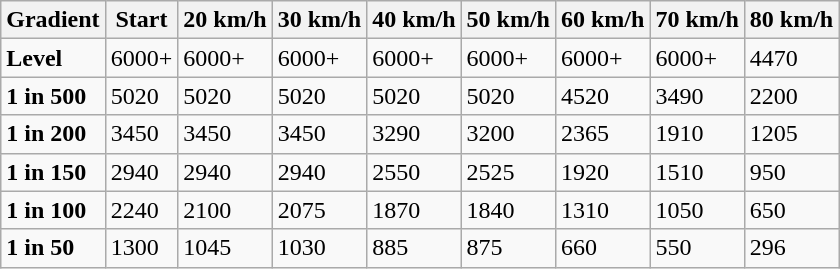<table class="wikitable">
<tr>
<th>Gradient</th>
<th>Start</th>
<th>20 km/h</th>
<th>30 km/h</th>
<th>40 km/h</th>
<th>50 km/h</th>
<th>60 km/h</th>
<th>70 km/h</th>
<th>80 km/h</th>
</tr>
<tr>
<td><strong>Level</strong></td>
<td>6000+</td>
<td>6000+</td>
<td>6000+</td>
<td>6000+</td>
<td>6000+</td>
<td>6000+</td>
<td>6000+</td>
<td>4470</td>
</tr>
<tr>
<td><strong>1 in 500</strong></td>
<td>5020</td>
<td>5020</td>
<td>5020</td>
<td>5020</td>
<td>5020</td>
<td>4520</td>
<td>3490</td>
<td>2200</td>
</tr>
<tr>
<td><strong>1 in 200</strong></td>
<td>3450</td>
<td>3450</td>
<td>3450</td>
<td>3290</td>
<td>3200</td>
<td>2365</td>
<td>1910</td>
<td>1205</td>
</tr>
<tr>
<td><strong>1 in 150</strong></td>
<td>2940</td>
<td>2940</td>
<td>2940</td>
<td>2550</td>
<td>2525</td>
<td>1920</td>
<td>1510</td>
<td>950</td>
</tr>
<tr>
<td><strong>1 in 100</strong></td>
<td>2240</td>
<td>2100</td>
<td>2075</td>
<td>1870</td>
<td>1840</td>
<td>1310</td>
<td>1050</td>
<td>650</td>
</tr>
<tr>
<td><strong>1 in 50</strong></td>
<td>1300</td>
<td>1045</td>
<td>1030</td>
<td>885</td>
<td>875</td>
<td>660</td>
<td>550</td>
<td>296</td>
</tr>
</table>
